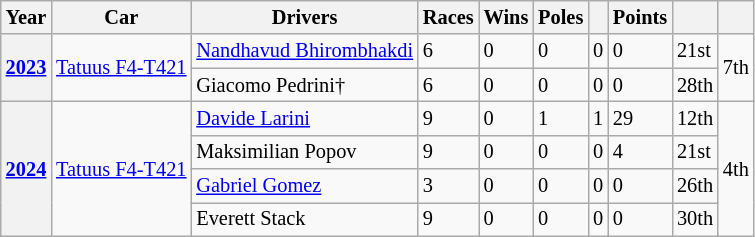<table class="wikitable" style="font-size:85%">
<tr>
<th>Year</th>
<th>Car</th>
<th>Drivers</th>
<th>Races</th>
<th>Wins</th>
<th>Poles</th>
<th></th>
<th>Points</th>
<th></th>
<th></th>
</tr>
<tr>
<th rowspan="2"><a href='#'>2023</a></th>
<td rowspan="2"><a href='#'>Tatuus F4-T421</a></td>
<td> <a href='#'>Nandhavud Bhirombhakdi</a></td>
<td>6</td>
<td>0</td>
<td>0</td>
<td>0</td>
<td>0</td>
<td>21st</td>
<td rowspan="2">7th</td>
</tr>
<tr>
<td> Giacomo Pedrini†</td>
<td>6</td>
<td>0</td>
<td>0</td>
<td>0</td>
<td>0</td>
<td>28th</td>
</tr>
<tr>
<th rowspan="4"><a href='#'>2024</a></th>
<td rowspan="4"><a href='#'>Tatuus F4-T421</a></td>
<td> <a href='#'>Davide Larini</a></td>
<td>9</td>
<td>0</td>
<td>1</td>
<td>1</td>
<td>29</td>
<td>12th</td>
<td rowspan="4">4th</td>
</tr>
<tr>
<td> Maksimilian Popov</td>
<td>9</td>
<td>0</td>
<td>0</td>
<td>0</td>
<td>4</td>
<td>21st</td>
</tr>
<tr>
<td> <a href='#'>Gabriel Gomez</a></td>
<td>3</td>
<td>0</td>
<td>0</td>
<td>0</td>
<td>0</td>
<td>26th</td>
</tr>
<tr>
<td> Everett Stack</td>
<td>9</td>
<td>0</td>
<td>0</td>
<td>0</td>
<td>0</td>
<td>30th</td>
</tr>
</table>
